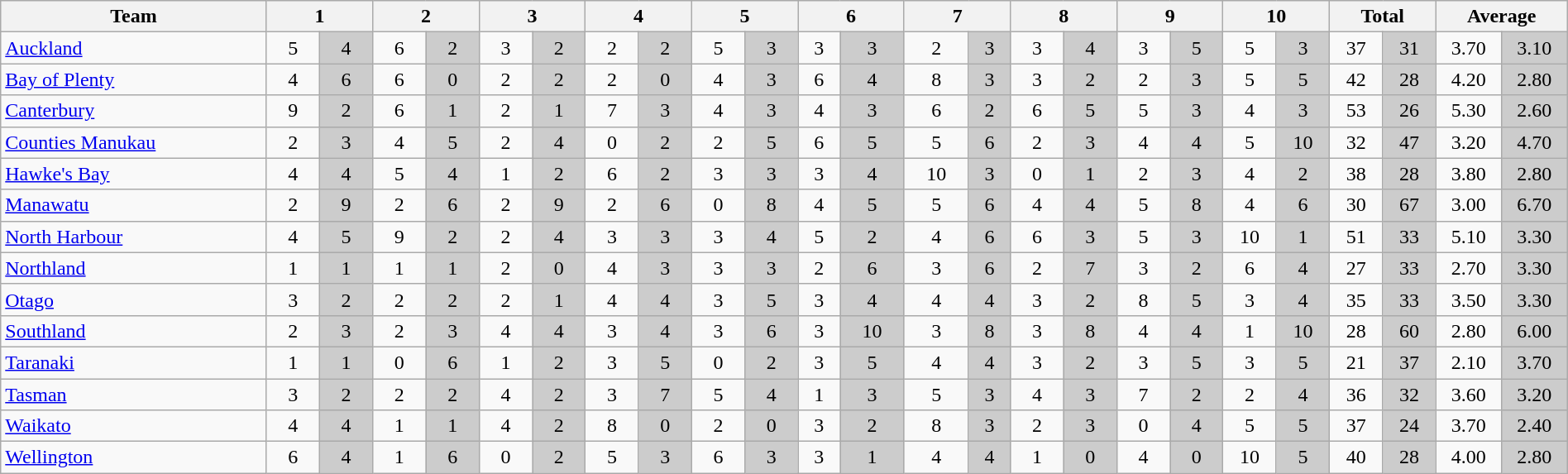<table class="wikitable" style="text-align:center;width:100%">
<tr>
<th style="width:10%">Team</th>
<th style="width:4%" colspan=2>1</th>
<th style="width:4%" colspan=2>2</th>
<th style="width:4%" colspan=2>3</th>
<th style="width:4%" colspan=2>4</th>
<th style="width:4%" colspan=2>5</th>
<th style="width:4%" colspan=2>6</th>
<th style="width:4%" colspan=2>7</th>
<th style="width:4%" colspan=2>8</th>
<th style="width:4%" colspan=2>9</th>
<th style="width:4%" colspan=2>10</th>
<th style="width:4%" colspan=2>Total</th>
<th style="width:4%" colspan=2>Average</th>
</tr>
<tr>
<td style="text-align:left"><a href='#'>Auckland</a></td>
<td>5</td>
<td style="background:#ccc">4</td>
<td>6</td>
<td style="background:#ccc">2</td>
<td>3</td>
<td style="background:#ccc">2</td>
<td>2</td>
<td style="background:#ccc">2</td>
<td>5</td>
<td style="background:#ccc">3</td>
<td>3</td>
<td style="background:#ccc">3</td>
<td>2</td>
<td style="background:#ccc">3</td>
<td>3</td>
<td style="background:#ccc">4</td>
<td>3</td>
<td style="background:#ccc">5</td>
<td>5</td>
<td style="background:#ccc">3</td>
<td>37</td>
<td style="background:#ccc">31</td>
<td>3.70</td>
<td style="background:#ccc">3.10</td>
</tr>
<tr>
<td style="text-align:left"><a href='#'>Bay of Plenty</a></td>
<td>4</td>
<td style="background:#ccc">6</td>
<td>6</td>
<td style="background:#ccc">0</td>
<td>2</td>
<td style="background:#ccc">2</td>
<td>2</td>
<td style="background:#ccc">0</td>
<td>4</td>
<td style="background:#ccc">3</td>
<td>6</td>
<td style="background:#ccc">4</td>
<td>8</td>
<td style="background:#ccc">3</td>
<td>3</td>
<td style="background:#ccc">2</td>
<td>2</td>
<td style="background:#ccc">3</td>
<td>5</td>
<td style="background:#ccc">5</td>
<td>42</td>
<td style="background:#ccc">28</td>
<td>4.20</td>
<td style="background:#ccc">2.80</td>
</tr>
<tr>
<td style="text-align:left"><a href='#'>Canterbury</a></td>
<td>9</td>
<td style="background:#ccc">2</td>
<td>6</td>
<td style="background:#ccc">1</td>
<td>2</td>
<td style="background:#ccc">1</td>
<td>7</td>
<td style="background:#ccc">3</td>
<td>4</td>
<td style="background:#ccc">3</td>
<td>4</td>
<td style="background:#ccc">3</td>
<td>6</td>
<td style="background:#ccc">2</td>
<td>6</td>
<td style="background:#ccc">5</td>
<td>5</td>
<td style="background:#ccc">3</td>
<td>4</td>
<td style="background:#ccc">3</td>
<td>53</td>
<td style="background:#ccc">26</td>
<td>5.30</td>
<td style="background:#ccc">2.60</td>
</tr>
<tr>
<td style="text-align:left"><a href='#'>Counties Manukau</a></td>
<td>2</td>
<td style="background:#ccc">3</td>
<td>4</td>
<td style="background:#ccc">5</td>
<td>2</td>
<td style="background:#ccc">4</td>
<td>0</td>
<td style="background:#ccc">2</td>
<td>2</td>
<td style="background:#ccc">5</td>
<td>6</td>
<td style="background:#ccc">5</td>
<td>5</td>
<td style="background:#ccc">6</td>
<td>2</td>
<td style="background:#ccc">3</td>
<td>4</td>
<td style="background:#ccc">4</td>
<td>5</td>
<td style="background:#ccc">10</td>
<td>32</td>
<td style="background:#ccc">47</td>
<td>3.20</td>
<td style="background:#ccc">4.70</td>
</tr>
<tr>
<td style="text-align:left"><a href='#'>Hawke's Bay</a></td>
<td>4</td>
<td style="background:#ccc">4</td>
<td>5</td>
<td style="background:#ccc">4</td>
<td>1</td>
<td style="background:#ccc">2</td>
<td>6</td>
<td style="background:#ccc">2</td>
<td>3</td>
<td style="background:#ccc">3</td>
<td>3</td>
<td style="background:#ccc">4</td>
<td>10</td>
<td style="background:#ccc">3</td>
<td>0</td>
<td style="background:#ccc">1</td>
<td>2</td>
<td style="background:#ccc">3</td>
<td>4</td>
<td style="background:#ccc">2</td>
<td>38</td>
<td style="background:#ccc">28</td>
<td>3.80</td>
<td style="background:#ccc">2.80</td>
</tr>
<tr>
<td style="text-align:left"><a href='#'>Manawatu</a></td>
<td>2</td>
<td style="background:#ccc">9</td>
<td>2</td>
<td style="background:#ccc">6</td>
<td>2</td>
<td style="background:#ccc">9</td>
<td>2</td>
<td style="background:#ccc">6</td>
<td>0</td>
<td style="background:#ccc">8</td>
<td>4</td>
<td style="background:#ccc">5</td>
<td>5</td>
<td style="background:#ccc">6</td>
<td>4</td>
<td style="background:#ccc">4</td>
<td>5</td>
<td style="background:#ccc">8</td>
<td>4</td>
<td style="background:#ccc">6</td>
<td>30</td>
<td style="background:#ccc">67</td>
<td>3.00</td>
<td style="background:#ccc">6.70</td>
</tr>
<tr>
<td style="text-align:left"><a href='#'>North Harbour</a></td>
<td>4</td>
<td style="background:#ccc">5</td>
<td>9</td>
<td style="background:#ccc">2</td>
<td>2</td>
<td style="background:#ccc">4</td>
<td>3</td>
<td style="background:#ccc">3</td>
<td>3</td>
<td style="background:#ccc">4</td>
<td>5</td>
<td style="background:#ccc">2</td>
<td>4</td>
<td style="background:#ccc">6</td>
<td>6</td>
<td style="background:#ccc">3</td>
<td>5</td>
<td style="background:#ccc">3</td>
<td>10</td>
<td style="background:#ccc">1</td>
<td>51</td>
<td style="background:#ccc">33</td>
<td>5.10</td>
<td style="background:#ccc">3.30</td>
</tr>
<tr>
<td style="text-align:left"><a href='#'>Northland</a></td>
<td>1</td>
<td style="background:#ccc">1</td>
<td>1</td>
<td style="background:#ccc">1</td>
<td>2</td>
<td style="background:#ccc">0</td>
<td>4</td>
<td style="background:#ccc">3</td>
<td>3</td>
<td style="background:#ccc">3</td>
<td>2</td>
<td style="background:#ccc">6</td>
<td>3</td>
<td style="background:#ccc">6</td>
<td>2</td>
<td style="background:#ccc">7</td>
<td>3</td>
<td style="background:#ccc">2</td>
<td>6</td>
<td style="background:#ccc">4</td>
<td>27</td>
<td style="background:#ccc">33</td>
<td>2.70</td>
<td style="background:#ccc">3.30</td>
</tr>
<tr>
<td style="text-align:left"><a href='#'>Otago</a></td>
<td>3</td>
<td style="background:#ccc">2</td>
<td>2</td>
<td style="background:#ccc">2</td>
<td>2</td>
<td style="background:#ccc">1</td>
<td>4</td>
<td style="background:#ccc">4</td>
<td>3</td>
<td style="background:#ccc">5</td>
<td>3</td>
<td style="background:#ccc">4</td>
<td>4</td>
<td style="background:#ccc">4</td>
<td>3</td>
<td style="background:#ccc">2</td>
<td>8</td>
<td style="background:#ccc">5</td>
<td>3</td>
<td style="background:#ccc">4</td>
<td>35</td>
<td style="background:#ccc">33</td>
<td>3.50</td>
<td style="background:#ccc">3.30</td>
</tr>
<tr>
<td style="text-align:left"><a href='#'>Southland</a></td>
<td>2</td>
<td style="background:#ccc">3</td>
<td>2</td>
<td style="background:#ccc">3</td>
<td>4</td>
<td style="background:#ccc">4</td>
<td>3</td>
<td style="background:#ccc">4</td>
<td>3</td>
<td style="background:#ccc">6</td>
<td>3</td>
<td style="background:#ccc">10</td>
<td>3</td>
<td style="background:#ccc">8</td>
<td>3</td>
<td style="background:#ccc">8</td>
<td>4</td>
<td style="background:#ccc">4</td>
<td>1</td>
<td style="background:#ccc">10</td>
<td>28</td>
<td style="background:#ccc">60</td>
<td>2.80</td>
<td style="background:#ccc">6.00</td>
</tr>
<tr>
<td style="text-align:left"><a href='#'>Taranaki</a></td>
<td>1</td>
<td style="background:#ccc">1</td>
<td>0</td>
<td style="background:#ccc">6</td>
<td>1</td>
<td style="background:#ccc">2</td>
<td>3</td>
<td style="background:#ccc">5</td>
<td>0</td>
<td style="background:#ccc">2</td>
<td>3</td>
<td style="background:#ccc">5</td>
<td>4</td>
<td style="background:#ccc">4</td>
<td>3</td>
<td style="background:#ccc">2</td>
<td>3</td>
<td style="background:#ccc">5</td>
<td>3</td>
<td style="background:#ccc">5</td>
<td>21</td>
<td style="background:#ccc">37</td>
<td>2.10</td>
<td style="background:#ccc">3.70</td>
</tr>
<tr>
<td style="text-align:left"><a href='#'>Tasman</a></td>
<td>3</td>
<td style="background:#ccc">2</td>
<td>2</td>
<td style="background:#ccc">2</td>
<td>4</td>
<td style="background:#ccc">2</td>
<td>3</td>
<td style="background:#ccc">7</td>
<td>5</td>
<td style="background:#ccc">4</td>
<td>1</td>
<td style="background:#ccc">3</td>
<td>5</td>
<td style="background:#ccc">3</td>
<td>4</td>
<td style="background:#ccc">3</td>
<td>7</td>
<td style="background:#ccc">2</td>
<td>2</td>
<td style="background:#ccc">4</td>
<td>36</td>
<td style="background:#ccc">32</td>
<td>3.60</td>
<td style="background:#ccc">3.20</td>
</tr>
<tr>
<td style="text-align:left"><a href='#'>Waikato</a></td>
<td>4</td>
<td style="background:#ccc">4</td>
<td>1</td>
<td style="background:#ccc">1</td>
<td>4</td>
<td style="background:#ccc">2</td>
<td>8</td>
<td style="background:#ccc">0</td>
<td>2</td>
<td style="background:#ccc">0</td>
<td>3</td>
<td style="background:#ccc">2</td>
<td>8</td>
<td style="background:#ccc">3</td>
<td>2</td>
<td style="background:#ccc">3</td>
<td>0</td>
<td style="background:#ccc">4</td>
<td>5</td>
<td style="background:#ccc">5</td>
<td>37</td>
<td style="background:#ccc">24</td>
<td>3.70</td>
<td style="background:#ccc">2.40</td>
</tr>
<tr>
<td style="text-align:left"><a href='#'>Wellington</a></td>
<td>6</td>
<td style="background:#ccc">4</td>
<td>1</td>
<td style="background:#ccc">6</td>
<td>0</td>
<td style="background:#ccc">2</td>
<td>5</td>
<td style="background:#ccc">3</td>
<td>6</td>
<td style="background:#ccc">3</td>
<td>3</td>
<td style="background:#ccc">1</td>
<td>4</td>
<td style="background:#ccc">4</td>
<td>1</td>
<td style="background:#ccc">0</td>
<td>4</td>
<td style="background:#ccc">0</td>
<td>10</td>
<td style="background:#ccc">5</td>
<td>40</td>
<td style="background:#ccc">28</td>
<td>4.00</td>
<td style="background:#ccc">2.80</td>
</tr>
</table>
